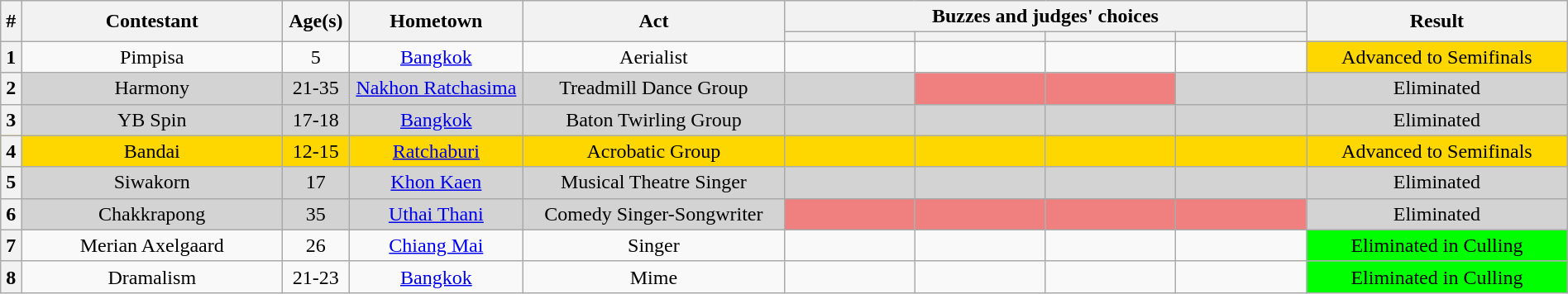<table class="wikitable sortable" style="width:100%; text-align:center;">
<tr>
<th scope="col" rowspan="2"  style="width:1%;">#</th>
<th scope="col" rowspan="2"  style="width:15%;">Contestant</th>
<th scope="col" rowspan="2"  data-sort-type="number" style="width:2%;">Age(s)</th>
<th scope="col" rowspan="2"  class="unsortable" style="width:10%;">Hometown</th>
<th scope="col" rowspan="2" class="unsortable"  style="width:15%;">Act</th>
<th scope="col" colspan="4" class="unsortable" style="width:30%;">Buzzes and judges' choices</th>
<th scope="col" rowspan="2" style="width:15%;">Result</th>
</tr>
<tr>
<th width="100"></th>
<th width="100"></th>
<th width="100"></th>
<th width="100"></th>
</tr>
<tr>
<th>1</th>
<td>Pimpisa</td>
<td>5</td>
<td><a href='#'>Bangkok</a></td>
<td>Aerialist</td>
<td></td>
<td></td>
<td></td>
<td></td>
<td style="background:gold">Advanced to Semifinals</td>
</tr>
<tr bgcolor=lightgrey>
<th>2</th>
<td>Harmony</td>
<td>21-35</td>
<td><a href='#'>Nakhon Ratchasima</a></td>
<td>Treadmill Dance Group</td>
<td></td>
<td style="background:#F08080"></td>
<td style="background:#F08080"></td>
<td></td>
<td style="background:">Eliminated</td>
</tr>
<tr bgcolor=lightgrey>
<th>3</th>
<td>YB Spin</td>
<td>17-18</td>
<td><a href='#'>Bangkok</a></td>
<td>Baton Twirling Group</td>
<td></td>
<td></td>
<td></td>
<td></td>
<td style="background:">Eliminated</td>
</tr>
<tr bgcolor=gold>
<th>4</th>
<td>Bandai </td>
<td>12-15</td>
<td><a href='#'>Ratchaburi</a></td>
<td>Acrobatic Group</td>
<td></td>
<td></td>
<td></td>
<td></td>
<td style="background:gold">Advanced to Semifinals</td>
</tr>
<tr bgcolor=lightgrey>
<th>5</th>
<td>Siwakorn</td>
<td>17</td>
<td><a href='#'>Khon Kaen</a></td>
<td>Musical Theatre Singer</td>
<td></td>
<td></td>
<td></td>
<td></td>
<td style="background:">Eliminated</td>
</tr>
<tr bgcolor=lightgrey>
<th>6</th>
<td>Chakkrapong</td>
<td>35</td>
<td><a href='#'>Uthai Thani</a></td>
<td>Comedy Singer-Songwriter</td>
<td style="background:#F08080"></td>
<td style="background:#F08080"></td>
<td style="background:#F08080"></td>
<td style="background:#F08080"></td>
<td style="background:">Eliminated</td>
</tr>
<tr>
<th>7</th>
<td>Merian Axelgaard</td>
<td>26</td>
<td><a href='#'>Chiang Mai</a></td>
<td>Singer</td>
<td></td>
<td></td>
<td></td>
<td></td>
<td style="background:lime">Eliminated in Culling</td>
</tr>
<tr>
<th>8</th>
<td>Dramalism</td>
<td>21-23</td>
<td><a href='#'>Bangkok</a></td>
<td>Mime</td>
<td></td>
<td></td>
<td></td>
<td></td>
<td style="background:lime">Eliminated in Culling</td>
</tr>
</table>
